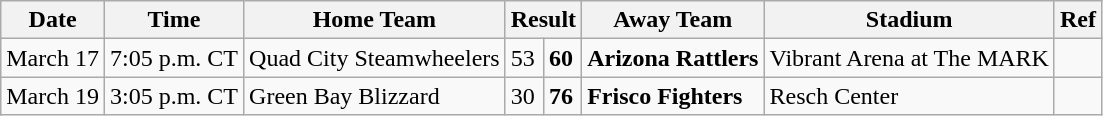<table class="wikitable">
<tr>
<th>Date</th>
<th>Time</th>
<th>Home Team</th>
<th colspan="2">Result</th>
<th>Away Team</th>
<th>Stadium</th>
<th>Ref</th>
</tr>
<tr>
<td>March 17</td>
<td>7:05 p.m. CT</td>
<td>Quad City Steamwheelers</td>
<td>53</td>
<td><strong>60</strong></td>
<td><strong>Arizona Rattlers</strong></td>
<td>Vibrant Arena at The MARK</td>
<td></td>
</tr>
<tr>
<td>March 19</td>
<td>3:05 p.m. CT</td>
<td>Green Bay Blizzard</td>
<td>30</td>
<td><strong>76</strong></td>
<td><strong>Frisco Fighters</strong></td>
<td>Resch Center</td>
<td></td>
</tr>
</table>
